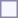<table style="border:1px solid #8888aa; background-color:#f7f8ff; padding:5px; font-size:95%; margin: 0px 12px 12px 0px;">
</table>
